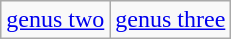<table class=wikitable>
<tr align=center>
<td><a href='#'>genus two</a></td>
<td><a href='#'>genus three</a></td>
</tr>
</table>
